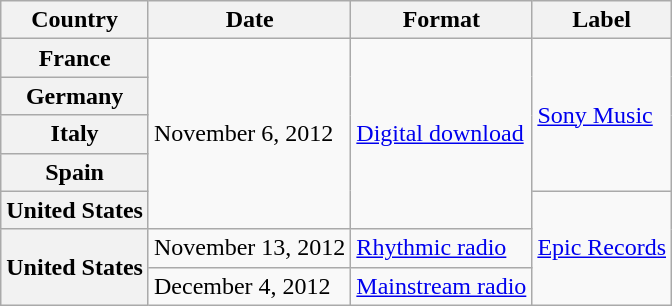<table class="wikitable plainrowheaders">
<tr>
<th scope="col">Country</th>
<th scope="col">Date</th>
<th scope="col">Format</th>
<th scope="col">Label</th>
</tr>
<tr>
<th scope="row">France</th>
<td rowspan="5">November 6, 2012</td>
<td rowspan="5"><a href='#'>Digital download</a></td>
<td rowspan="4"><a href='#'>Sony Music</a></td>
</tr>
<tr>
<th scope="row">Germany</th>
</tr>
<tr>
<th scope="row">Italy</th>
</tr>
<tr>
<th scope="row">Spain</th>
</tr>
<tr>
<th scope="row">United States</th>
<td rowspan="3"><a href='#'>Epic Records</a></td>
</tr>
<tr>
<th scope="row" rowspan="2">United States</th>
<td>November 13, 2012</td>
<td><a href='#'>Rhythmic radio</a></td>
</tr>
<tr>
<td>December 4, 2012</td>
<td><a href='#'>Mainstream radio</a></td>
</tr>
</table>
